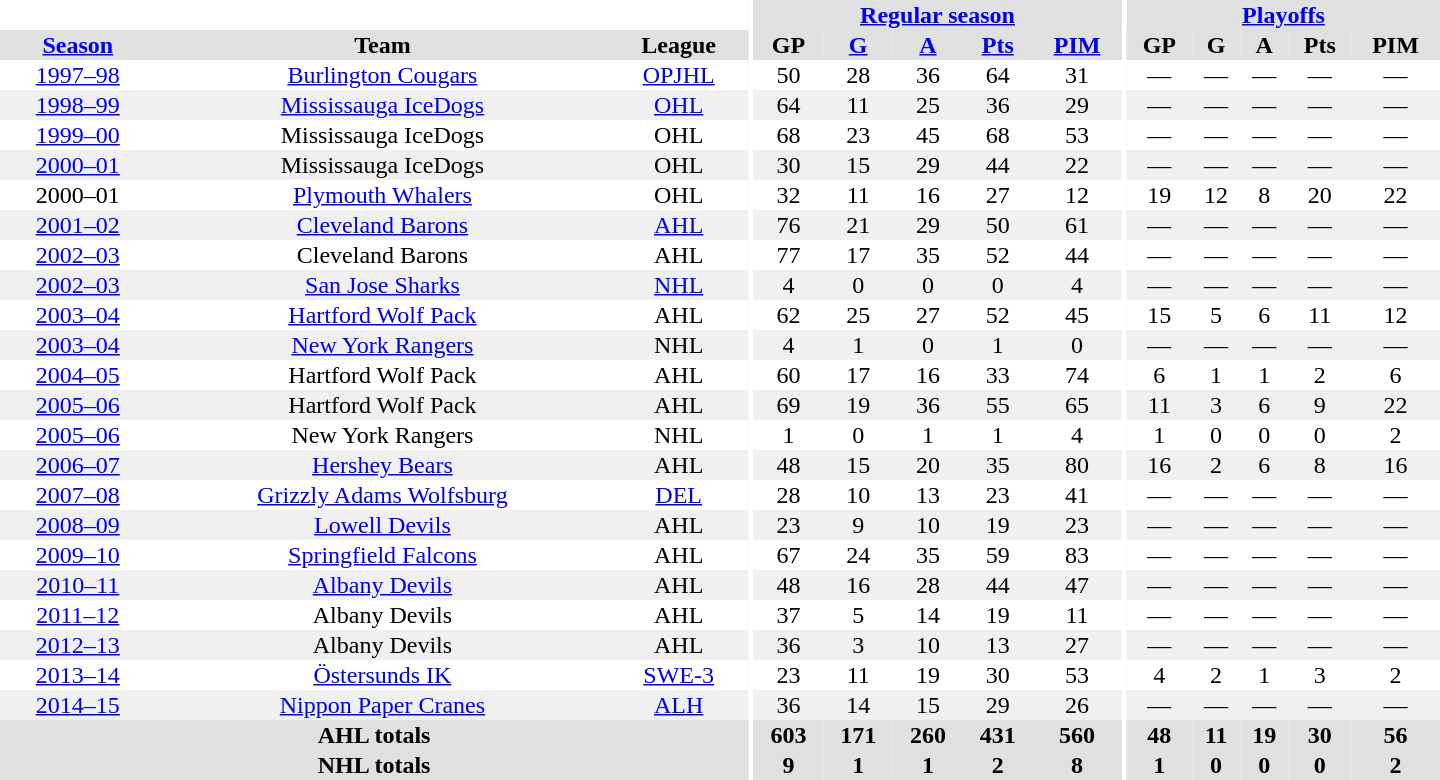<table border="0" cellpadding="1" cellspacing="0" style="text-align:center; width:60em">
<tr bgcolor="#e0e0e0">
<th colspan="3" bgcolor="#ffffff"></th>
<th rowspan="100" bgcolor="#ffffff"></th>
<th colspan="5"><a href='#'>Regular season</a></th>
<th rowspan="100" bgcolor="#ffffff"></th>
<th colspan="5"><a href='#'>Playoffs</a></th>
</tr>
<tr bgcolor="#e0e0e0">
<th><a href='#'>Season</a></th>
<th>Team</th>
<th>League</th>
<th>GP</th>
<th><a href='#'>G</a></th>
<th><a href='#'>A</a></th>
<th><a href='#'>Pts</a></th>
<th><a href='#'>PIM</a></th>
<th>GP</th>
<th>G</th>
<th>A</th>
<th>Pts</th>
<th>PIM</th>
</tr>
<tr>
<td><a href='#'>1997–98</a></td>
<td><a href='#'>Burlington Cougars</a></td>
<td><a href='#'>OPJHL</a></td>
<td>50</td>
<td>28</td>
<td>36</td>
<td>64</td>
<td>31</td>
<td>—</td>
<td>—</td>
<td>—</td>
<td>—</td>
<td>—</td>
</tr>
<tr bgcolor="#f0f0f0">
<td><a href='#'>1998–99</a></td>
<td><a href='#'>Mississauga IceDogs</a></td>
<td><a href='#'>OHL</a></td>
<td>64</td>
<td>11</td>
<td>25</td>
<td>36</td>
<td>29</td>
<td>—</td>
<td>—</td>
<td>—</td>
<td>—</td>
<td>—</td>
</tr>
<tr>
<td><a href='#'>1999–00</a></td>
<td>Mississauga IceDogs</td>
<td>OHL</td>
<td>68</td>
<td>23</td>
<td>45</td>
<td>68</td>
<td>53</td>
<td>—</td>
<td>—</td>
<td>—</td>
<td>—</td>
<td>—</td>
</tr>
<tr bgcolor="#f0f0f0">
<td><a href='#'>2000–01</a></td>
<td>Mississauga IceDogs</td>
<td>OHL</td>
<td>30</td>
<td>15</td>
<td>29</td>
<td>44</td>
<td>22</td>
<td>—</td>
<td>—</td>
<td>—</td>
<td>—</td>
<td>—</td>
</tr>
<tr>
<td>2000–01</td>
<td><a href='#'>Plymouth Whalers</a></td>
<td>OHL</td>
<td>32</td>
<td>11</td>
<td>16</td>
<td>27</td>
<td>12</td>
<td>19</td>
<td>12</td>
<td>8</td>
<td>20</td>
<td>22</td>
</tr>
<tr bgcolor="#f0f0f0">
<td><a href='#'>2001–02</a></td>
<td><a href='#'>Cleveland Barons</a></td>
<td><a href='#'>AHL</a></td>
<td>76</td>
<td>21</td>
<td>29</td>
<td>50</td>
<td>61</td>
<td>—</td>
<td>—</td>
<td>—</td>
<td>—</td>
<td>—</td>
</tr>
<tr>
<td><a href='#'>2002–03</a></td>
<td>Cleveland Barons</td>
<td>AHL</td>
<td>77</td>
<td>17</td>
<td>35</td>
<td>52</td>
<td>44</td>
<td>—</td>
<td>—</td>
<td>—</td>
<td>—</td>
<td>—</td>
</tr>
<tr bgcolor="#f0f0f0">
<td><a href='#'>2002–03</a></td>
<td><a href='#'>San Jose Sharks</a></td>
<td><a href='#'>NHL</a></td>
<td>4</td>
<td>0</td>
<td>0</td>
<td>0</td>
<td>4</td>
<td>—</td>
<td>—</td>
<td>—</td>
<td>—</td>
<td>—</td>
</tr>
<tr>
<td><a href='#'>2003–04</a></td>
<td><a href='#'>Hartford Wolf Pack</a></td>
<td>AHL</td>
<td>62</td>
<td>25</td>
<td>27</td>
<td>52</td>
<td>45</td>
<td>15</td>
<td>5</td>
<td>6</td>
<td>11</td>
<td>12</td>
</tr>
<tr bgcolor="#f0f0f0">
<td><a href='#'>2003–04</a></td>
<td><a href='#'>New York Rangers</a></td>
<td>NHL</td>
<td>4</td>
<td>1</td>
<td>0</td>
<td>1</td>
<td>0</td>
<td>—</td>
<td>—</td>
<td>—</td>
<td>—</td>
<td>—</td>
</tr>
<tr>
<td><a href='#'>2004–05</a></td>
<td>Hartford Wolf Pack</td>
<td>AHL</td>
<td>60</td>
<td>17</td>
<td>16</td>
<td>33</td>
<td>74</td>
<td>6</td>
<td>1</td>
<td>1</td>
<td>2</td>
<td>6</td>
</tr>
<tr bgcolor="#f0f0f0">
<td><a href='#'>2005–06</a></td>
<td>Hartford Wolf Pack</td>
<td>AHL</td>
<td>69</td>
<td>19</td>
<td>36</td>
<td>55</td>
<td>65</td>
<td>11</td>
<td>3</td>
<td>6</td>
<td>9</td>
<td>22</td>
</tr>
<tr>
<td><a href='#'>2005–06</a></td>
<td>New York Rangers</td>
<td>NHL</td>
<td>1</td>
<td>0</td>
<td>1</td>
<td>1</td>
<td>4</td>
<td>1</td>
<td>0</td>
<td>0</td>
<td>0</td>
<td>2</td>
</tr>
<tr bgcolor="#f0f0f0">
<td><a href='#'>2006–07</a></td>
<td><a href='#'>Hershey Bears</a></td>
<td>AHL</td>
<td>48</td>
<td>15</td>
<td>20</td>
<td>35</td>
<td>80</td>
<td>16</td>
<td>2</td>
<td>6</td>
<td>8</td>
<td>16</td>
</tr>
<tr>
<td><a href='#'>2007–08</a></td>
<td><a href='#'>Grizzly Adams Wolfsburg</a></td>
<td><a href='#'>DEL</a></td>
<td>28</td>
<td>10</td>
<td>13</td>
<td>23</td>
<td>41</td>
<td>—</td>
<td>—</td>
<td>—</td>
<td>—</td>
<td>—</td>
</tr>
<tr bgcolor="#f0f0f0">
<td><a href='#'>2008–09</a></td>
<td><a href='#'>Lowell Devils</a></td>
<td>AHL</td>
<td>23</td>
<td>9</td>
<td>10</td>
<td>19</td>
<td>23</td>
<td>—</td>
<td>—</td>
<td>—</td>
<td>—</td>
<td>—</td>
</tr>
<tr>
<td><a href='#'>2009–10</a></td>
<td><a href='#'>Springfield Falcons</a></td>
<td>AHL</td>
<td>67</td>
<td>24</td>
<td>35</td>
<td>59</td>
<td>83</td>
<td>—</td>
<td>—</td>
<td>—</td>
<td>—</td>
<td>—</td>
</tr>
<tr bgcolor="#f0f0f0">
<td><a href='#'>2010–11</a></td>
<td><a href='#'>Albany Devils</a></td>
<td>AHL</td>
<td>48</td>
<td>16</td>
<td>28</td>
<td>44</td>
<td>47</td>
<td>—</td>
<td>—</td>
<td>—</td>
<td>—</td>
<td>—</td>
</tr>
<tr>
<td><a href='#'>2011–12</a></td>
<td>Albany Devils</td>
<td>AHL</td>
<td>37</td>
<td>5</td>
<td>14</td>
<td>19</td>
<td>11</td>
<td>—</td>
<td>—</td>
<td>—</td>
<td>—</td>
<td>—</td>
</tr>
<tr bgcolor="#f0f0f0">
<td><a href='#'>2012–13</a></td>
<td>Albany Devils</td>
<td>AHL</td>
<td>36</td>
<td>3</td>
<td>10</td>
<td>13</td>
<td>27</td>
<td>—</td>
<td>—</td>
<td>—</td>
<td>—</td>
<td>—</td>
</tr>
<tr>
<td><a href='#'>2013–14</a></td>
<td><a href='#'>Östersunds IK</a></td>
<td><a href='#'>SWE-3</a></td>
<td>23</td>
<td>11</td>
<td>19</td>
<td>30</td>
<td>53</td>
<td>4</td>
<td>2</td>
<td>1</td>
<td>3</td>
<td>2</td>
</tr>
<tr bgcolor="#f0f0f0">
<td><a href='#'>2014–15</a></td>
<td><a href='#'>Nippon Paper Cranes</a></td>
<td><a href='#'>ALH</a></td>
<td>36</td>
<td>14</td>
<td>15</td>
<td>29</td>
<td>26</td>
<td>—</td>
<td>—</td>
<td>—</td>
<td>—</td>
<td>—</td>
</tr>
<tr bgcolor="#e0e0e0">
<th colspan="3">AHL totals</th>
<th>603</th>
<th>171</th>
<th>260</th>
<th>431</th>
<th>560</th>
<th>48</th>
<th>11</th>
<th>19</th>
<th>30</th>
<th>56</th>
</tr>
<tr bgcolor="#e0e0e0">
<th colspan="3">NHL totals</th>
<th>9</th>
<th>1</th>
<th>1</th>
<th>2</th>
<th>8</th>
<th>1</th>
<th>0</th>
<th>0</th>
<th>0</th>
<th>2</th>
</tr>
</table>
